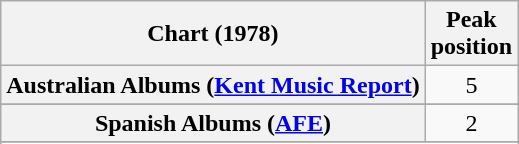<table class="wikitable sortable plainrowheaders" style="text-align:center">
<tr>
<th scope="col">Chart (1978)</th>
<th scope="col">Peak<br>position</th>
</tr>
<tr>
<th scope="row">Australian Albums (<a href='#'>Kent Music Report</a>)</th>
<td>5</td>
</tr>
<tr>
</tr>
<tr>
</tr>
<tr>
</tr>
<tr>
</tr>
<tr>
</tr>
<tr>
<th scope="row">Spanish Albums (<a href='#'>AFE</a>)</th>
<td>2</td>
</tr>
<tr>
</tr>
<tr>
</tr>
<tr>
</tr>
</table>
